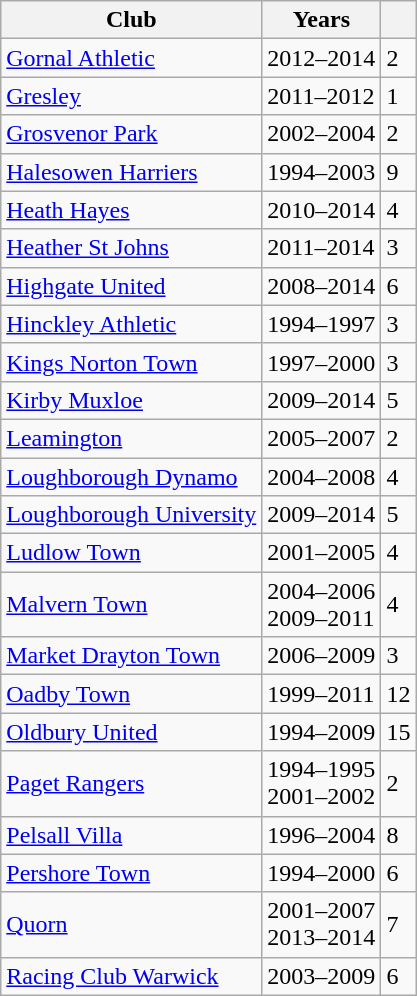<table class="wikitable sortable">
<tr>
<th>Club</th>
<th>Years</th>
<th></th>
</tr>
<tr>
<td><a href='#'>Gornal Athletic</a></td>
<td>2012–2014</td>
<td>2</td>
</tr>
<tr>
<td><a href='#'>Gresley</a></td>
<td>2011–2012</td>
<td>1</td>
</tr>
<tr>
<td><a href='#'>Grosvenor Park</a></td>
<td>2002–2004</td>
<td>2</td>
</tr>
<tr>
<td><a href='#'>Halesowen Harriers</a></td>
<td>1994–2003</td>
<td>9</td>
</tr>
<tr>
<td><a href='#'>Heath Hayes</a></td>
<td>2010–2014</td>
<td>4</td>
</tr>
<tr>
<td><a href='#'>Heather St Johns</a></td>
<td>2011–2014</td>
<td>3</td>
</tr>
<tr>
<td><a href='#'>Highgate United</a></td>
<td>2008–2014</td>
<td>6</td>
</tr>
<tr>
<td><a href='#'>Hinckley Athletic</a></td>
<td>1994–1997</td>
<td>3</td>
</tr>
<tr>
<td><a href='#'>Kings Norton Town</a></td>
<td>1997–2000</td>
<td>3</td>
</tr>
<tr>
<td><a href='#'>Kirby Muxloe</a></td>
<td>2009–2014</td>
<td>5</td>
</tr>
<tr>
<td><a href='#'>Leamington</a></td>
<td>2005–2007</td>
<td>2</td>
</tr>
<tr>
<td><a href='#'>Loughborough Dynamo</a></td>
<td>2004–2008</td>
<td>4</td>
</tr>
<tr>
<td><a href='#'>Loughborough University</a></td>
<td>2009–2014</td>
<td>5</td>
</tr>
<tr>
<td><a href='#'>Ludlow Town</a></td>
<td>2001–2005</td>
<td>4</td>
</tr>
<tr>
<td><a href='#'>Malvern Town</a></td>
<td>2004–2006<br>2009–2011</td>
<td>4</td>
</tr>
<tr>
<td><a href='#'>Market Drayton Town</a></td>
<td>2006–2009</td>
<td>3</td>
</tr>
<tr>
<td><a href='#'>Oadby Town</a></td>
<td>1999–2011</td>
<td>12</td>
</tr>
<tr>
<td><a href='#'>Oldbury United</a></td>
<td>1994–2009</td>
<td>15</td>
</tr>
<tr>
<td><a href='#'>Paget Rangers</a></td>
<td>1994–1995<br>2001–2002</td>
<td>2</td>
</tr>
<tr>
<td><a href='#'>Pelsall Villa</a></td>
<td>1996–2004</td>
<td>8</td>
</tr>
<tr>
<td><a href='#'>Pershore Town</a></td>
<td>1994–2000</td>
<td>6</td>
</tr>
<tr>
<td><a href='#'>Quorn</a></td>
<td>2001–2007<br>2013–2014</td>
<td>7</td>
</tr>
<tr>
<td><a href='#'>Racing Club Warwick</a></td>
<td>2003–2009</td>
<td>6</td>
</tr>
</table>
